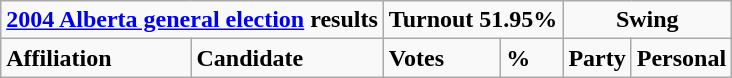<table class="wikitable">
<tr>
<td colspan="3" align=center><strong><a href='#'>2004 Alberta general election</a> results</strong></td>
<td colspan="2"><strong>Turnout 51.95%</strong></td>
<td colspan="2" align=center><strong>Swing</strong></td>
</tr>
<tr>
<td colspan="2"><strong>Affiliation</strong></td>
<td><strong>Candidate</strong></td>
<td><strong>Votes</strong></td>
<td><strong>%</strong></td>
<td><strong>Party</strong></td>
<td><strong>Personal</strong><br>







</td>
</tr>
</table>
